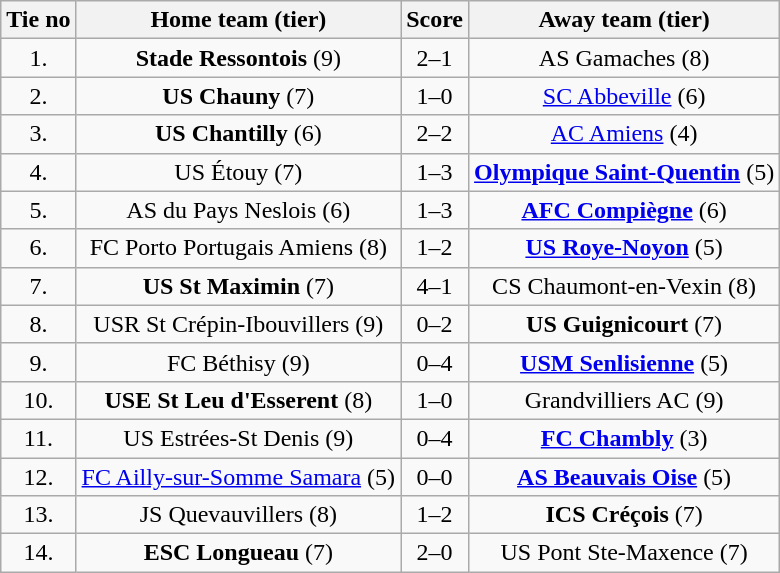<table class="wikitable" style="text-align: center">
<tr>
<th>Tie no</th>
<th>Home team (tier)</th>
<th>Score</th>
<th>Away team (tier)</th>
</tr>
<tr>
<td>1.</td>
<td><strong>Stade Ressontois</strong> (9)</td>
<td>2–1</td>
<td>AS Gamaches (8)</td>
</tr>
<tr>
<td>2.</td>
<td><strong>US Chauny</strong> (7)</td>
<td>1–0</td>
<td><a href='#'>SC Abbeville</a> (6)</td>
</tr>
<tr>
<td>3.</td>
<td><strong>US Chantilly</strong> (6)</td>
<td>2–2 </td>
<td><a href='#'>AC Amiens</a> (4)</td>
</tr>
<tr>
<td>4.</td>
<td>US Étouy (7)</td>
<td>1–3</td>
<td><strong><a href='#'>Olympique Saint-Quentin</a></strong> (5)</td>
</tr>
<tr>
<td>5.</td>
<td>AS du Pays Neslois (6)</td>
<td>1–3</td>
<td><strong><a href='#'>AFC Compiègne</a></strong> (6)</td>
</tr>
<tr>
<td>6.</td>
<td>FC Porto Portugais Amiens (8)</td>
<td>1–2</td>
<td><strong><a href='#'>US Roye-Noyon</a></strong> (5)</td>
</tr>
<tr>
<td>7.</td>
<td><strong>US St Maximin</strong> (7)</td>
<td>4–1</td>
<td>CS Chaumont-en-Vexin (8)</td>
</tr>
<tr>
<td>8.</td>
<td>USR St Crépin-Ibouvillers (9)</td>
<td>0–2</td>
<td><strong>US Guignicourt</strong> (7)</td>
</tr>
<tr>
<td>9.</td>
<td>FC Béthisy (9)</td>
<td>0–4</td>
<td><strong><a href='#'>USM Senlisienne</a></strong> (5)</td>
</tr>
<tr>
<td>10.</td>
<td><strong>USE St Leu d'Esserent</strong> (8)</td>
<td>1–0</td>
<td>Grandvilliers AC (9)</td>
</tr>
<tr>
<td>11.</td>
<td>US Estrées-St Denis (9)</td>
<td>0–4</td>
<td><strong><a href='#'>FC Chambly</a></strong> (3)</td>
</tr>
<tr>
<td>12.</td>
<td><a href='#'>FC Ailly-sur-Somme Samara</a> (5)</td>
<td>0–0 </td>
<td><strong><a href='#'>AS Beauvais Oise</a></strong> (5)</td>
</tr>
<tr>
<td>13.</td>
<td>JS Quevauvillers (8)</td>
<td>1–2 </td>
<td><strong>ICS Créçois</strong> (7)</td>
</tr>
<tr>
<td>14.</td>
<td><strong>ESC Longueau</strong> (7)</td>
<td>2–0</td>
<td>US Pont Ste-Maxence (7)</td>
</tr>
</table>
